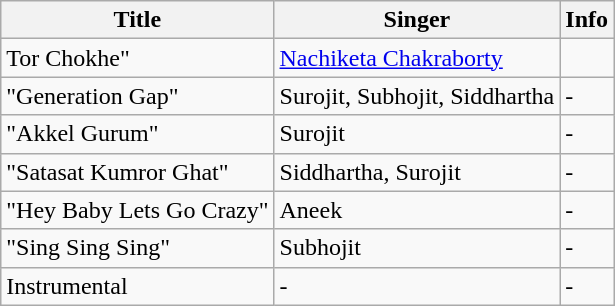<table class="wikitable sortable">
<tr>
<th>Title</th>
<th>Singer</th>
<th>Info</th>
</tr>
<tr>
<td>Tor Chokhe"</td>
<td><a href='#'>Nachiketa Chakraborty</a></td>
<td> </td>
</tr>
<tr>
<td>"Generation Gap"</td>
<td>Surojit, Subhojit, Siddhartha</td>
<td>-</td>
</tr>
<tr>
<td>"Akkel Gurum"</td>
<td>Surojit</td>
<td>-</td>
</tr>
<tr>
<td>"Satasat Kumror Ghat"</td>
<td>Siddhartha, Surojit</td>
<td>-</td>
</tr>
<tr>
<td>"Hey Baby Lets Go Crazy"</td>
<td>Aneek</td>
<td>-</td>
</tr>
<tr>
<td>"Sing Sing Sing"</td>
<td>Subhojit</td>
<td>-</td>
</tr>
<tr>
<td>Instrumental</td>
<td>-</td>
<td>-</td>
</tr>
</table>
